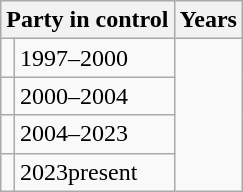<table class="wikitable">
<tr>
<th colspan="2">Party in control</th>
<th>Years</th>
</tr>
<tr>
<td></td>
<td>1997–2000</td>
</tr>
<tr>
<td></td>
<td>2000–2004</td>
</tr>
<tr>
<td></td>
<td>2004–2023</td>
</tr>
<tr>
<td></td>
<td>2023present</td>
</tr>
</table>
